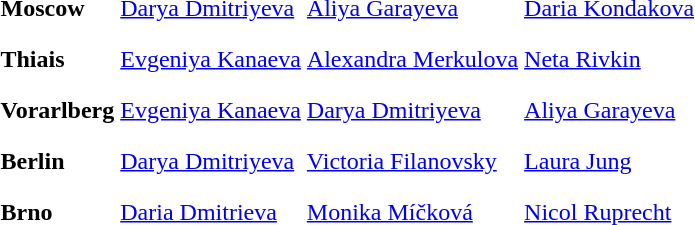<table>
<tr>
<th scope=row style="text-align:left">Moscow</th>
<td style="height:30px;"> <a href='#'>Darya Dmitriyeva</a></td>
<td style="height:30px;"> <a href='#'>Aliya Garayeva</a></td>
<td style="height:30px;"> <a href='#'>Daria Kondakova</a></td>
</tr>
<tr>
<th scope=row style="text-align:left">Thiais</th>
<td style="height:30px;"> <a href='#'>Evgeniya Kanaeva</a></td>
<td style="height:30px;"> <a href='#'>Alexandra Merkulova</a></td>
<td style="height:30px;"> <a href='#'>Neta Rivkin</a></td>
</tr>
<tr>
<th scope=row style="text-align:left">Vorarlberg</th>
<td style="height:30px;"> <a href='#'>Evgeniya Kanaeva</a></td>
<td style="height:30px;"> <a href='#'>Darya Dmitriyeva</a></td>
<td style="height:30px;"> <a href='#'>Aliya Garayeva</a></td>
</tr>
<tr>
<th scope=row style="text-align:left">Berlin</th>
<td style="height:30px;"> <a href='#'>Darya Dmitriyeva</a></td>
<td style="height:30px;"> <a href='#'>Victoria Filanovsky</a></td>
<td style="height:30px;"> <a href='#'>Laura Jung</a></td>
</tr>
<tr>
<th scope=row style="text-align:left">Brno</th>
<td style="height:30px;"> <a href='#'>Daria Dmitrieva</a></td>
<td style="height:30px;"> <a href='#'>Monika Míčková</a></td>
<td style="height:30px;"> <a href='#'>Nicol Ruprecht</a></td>
</tr>
<tr>
</tr>
</table>
